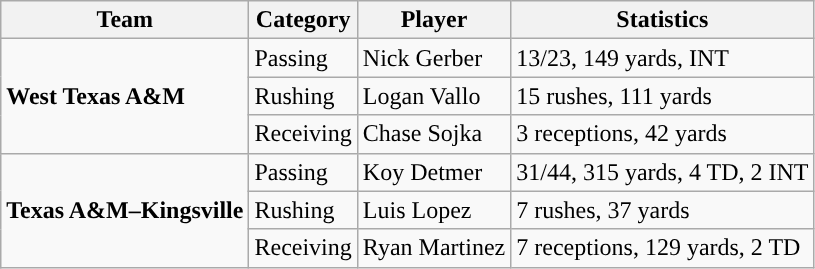<table class="wikitable" style="float: left;">
<tr>
<th>Team</th>
<th>Category</th>
<th>Player</th>
<th>Statistics</th>
</tr>
<tr>
<td rowspan=3><strong>West Texas A&M</strong></td>
<td>Passing</td>
<td>Nick Gerber</td>
<td>13/23, 149 yards, INT</td>
</tr>
<tr>
<td>Rushing</td>
<td>Logan Vallo</td>
<td>15 rushes, 111 yards</td>
</tr>
<tr>
<td>Receiving</td>
<td>Chase Sojka</td>
<td>3 receptions, 42 yards</td>
</tr>
<tr>
<td rowspan=3><strong>Texas A&M–Kingsville</strong></td>
<td>Passing</td>
<td>Koy Detmer</td>
<td>31/44, 315 yards, 4 TD, 2 INT</td>
</tr>
<tr>
<td>Rushing</td>
<td>Luis Lopez</td>
<td>7 rushes, 37 yards</td>
</tr>
<tr>
<td>Receiving</td>
<td>Ryan Martinez</td>
<td>7 receptions, 129 yards, 2 TD</td>
</tr>
</table>
